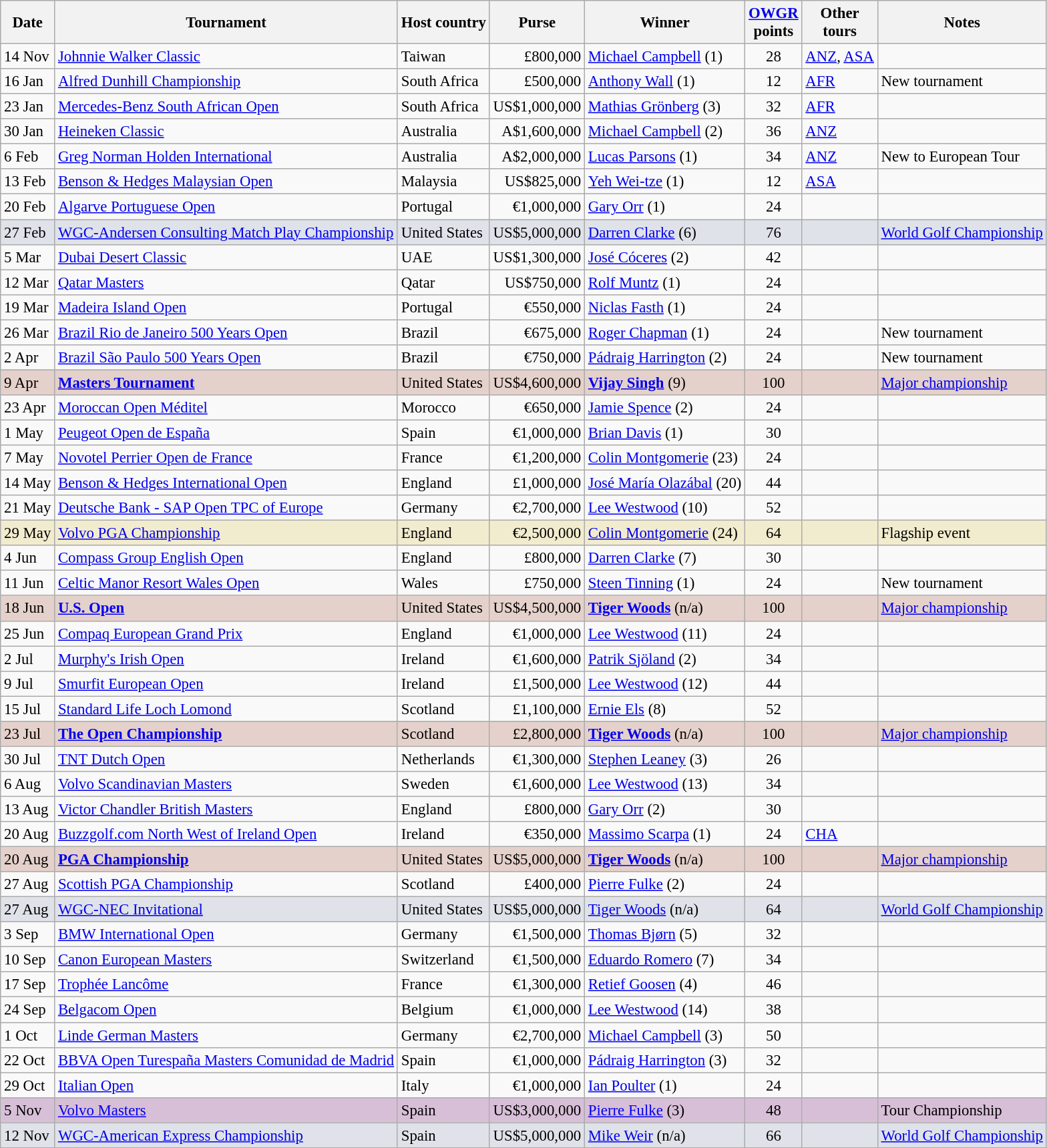<table class="wikitable" style="font-size:95%">
<tr>
<th>Date</th>
<th>Tournament</th>
<th>Host country</th>
<th>Purse</th>
<th>Winner</th>
<th><a href='#'>OWGR</a><br>points</th>
<th>Other<br>tours</th>
<th>Notes</th>
</tr>
<tr>
<td>14 Nov</td>
<td><a href='#'>Johnnie Walker Classic</a></td>
<td>Taiwan</td>
<td align=right>£800,000</td>
<td> <a href='#'>Michael Campbell</a> (1)</td>
<td align=center>28</td>
<td><a href='#'>ANZ</a>, <a href='#'>ASA</a></td>
<td></td>
</tr>
<tr>
<td>16 Jan</td>
<td><a href='#'>Alfred Dunhill Championship</a></td>
<td>South Africa</td>
<td align=right>£500,000</td>
<td> <a href='#'>Anthony Wall</a> (1)</td>
<td align=center>12</td>
<td><a href='#'>AFR</a></td>
<td>New tournament</td>
</tr>
<tr>
<td>23 Jan</td>
<td><a href='#'>Mercedes-Benz South African Open</a></td>
<td>South Africa</td>
<td align=right>US$1,000,000</td>
<td> <a href='#'>Mathias Grönberg</a> (3)</td>
<td align=center>32</td>
<td><a href='#'>AFR</a></td>
<td></td>
</tr>
<tr>
<td>30 Jan</td>
<td><a href='#'>Heineken Classic</a></td>
<td>Australia</td>
<td align=right>A$1,600,000</td>
<td> <a href='#'>Michael Campbell</a> (2)</td>
<td align=center>36</td>
<td><a href='#'>ANZ</a></td>
<td></td>
</tr>
<tr>
<td>6 Feb</td>
<td><a href='#'>Greg Norman Holden International</a></td>
<td>Australia</td>
<td align=right>A$2,000,000</td>
<td> <a href='#'>Lucas Parsons</a> (1)</td>
<td align=center>34</td>
<td><a href='#'>ANZ</a></td>
<td>New to European Tour</td>
</tr>
<tr>
<td>13 Feb</td>
<td><a href='#'>Benson & Hedges Malaysian Open</a></td>
<td>Malaysia</td>
<td align=right>US$825,000</td>
<td> <a href='#'>Yeh Wei-tze</a> (1)</td>
<td align=center>12</td>
<td><a href='#'>ASA</a></td>
<td></td>
</tr>
<tr>
<td>20 Feb</td>
<td><a href='#'>Algarve Portuguese Open</a></td>
<td>Portugal</td>
<td align=right>€1,000,000</td>
<td> <a href='#'>Gary Orr</a> (1)</td>
<td align=center>24</td>
<td></td>
<td></td>
</tr>
<tr style="background:#dfe2e9;">
<td>27 Feb</td>
<td><a href='#'>WGC-Andersen Consulting Match Play Championship</a></td>
<td>United States</td>
<td align=right>US$5,000,000</td>
<td> <a href='#'>Darren Clarke</a> (6)</td>
<td align=center>76</td>
<td></td>
<td><a href='#'>World Golf Championship</a></td>
</tr>
<tr>
<td>5 Mar</td>
<td><a href='#'>Dubai Desert Classic</a></td>
<td>UAE</td>
<td align=right>US$1,300,000</td>
<td> <a href='#'>José Cóceres</a> (2)</td>
<td align=center>42</td>
<td></td>
<td></td>
</tr>
<tr>
<td>12 Mar</td>
<td><a href='#'>Qatar Masters</a></td>
<td>Qatar</td>
<td align=right>US$750,000</td>
<td> <a href='#'>Rolf Muntz</a> (1)</td>
<td align=center>24</td>
<td></td>
<td></td>
</tr>
<tr>
<td>19 Mar</td>
<td><a href='#'>Madeira Island Open</a></td>
<td>Portugal</td>
<td align=right>€550,000</td>
<td> <a href='#'>Niclas Fasth</a> (1)</td>
<td align=center>24</td>
<td></td>
<td></td>
</tr>
<tr>
<td>26 Mar</td>
<td><a href='#'>Brazil Rio de Janeiro 500 Years Open</a></td>
<td>Brazil</td>
<td align=right>€675,000</td>
<td> <a href='#'>Roger Chapman</a> (1)</td>
<td align=center>24</td>
<td></td>
<td>New tournament</td>
</tr>
<tr>
<td>2 Apr</td>
<td><a href='#'>Brazil São Paulo 500 Years Open</a></td>
<td>Brazil</td>
<td align=right>€750,000</td>
<td> <a href='#'>Pádraig Harrington</a> (2)</td>
<td align=center>24</td>
<td></td>
<td>New tournament</td>
</tr>
<tr style="background:#e5d1cb;">
<td>9 Apr</td>
<td><strong><a href='#'>Masters Tournament</a></strong></td>
<td>United States</td>
<td align=right>US$4,600,000</td>
<td> <strong><a href='#'>Vijay Singh</a></strong> (9)</td>
<td align=center>100</td>
<td></td>
<td><a href='#'>Major championship</a></td>
</tr>
<tr>
<td>23 Apr</td>
<td><a href='#'>Moroccan Open Méditel</a></td>
<td>Morocco</td>
<td align=right>€650,000</td>
<td> <a href='#'>Jamie Spence</a> (2)</td>
<td align=center>24</td>
<td></td>
<td></td>
</tr>
<tr>
<td>1 May</td>
<td><a href='#'>Peugeot Open de España</a></td>
<td>Spain</td>
<td align=right>€1,000,000</td>
<td> <a href='#'>Brian Davis</a> (1)</td>
<td align=center>30</td>
<td></td>
<td></td>
</tr>
<tr>
<td>7 May</td>
<td><a href='#'>Novotel Perrier Open de France</a></td>
<td>France</td>
<td align=right>€1,200,000</td>
<td> <a href='#'>Colin Montgomerie</a> (23)</td>
<td align=center>24</td>
<td></td>
<td></td>
</tr>
<tr>
<td>14 May</td>
<td><a href='#'>Benson & Hedges International Open</a></td>
<td>England</td>
<td align=right>£1,000,000</td>
<td> <a href='#'>José María Olazábal</a> (20)</td>
<td align=center>44</td>
<td></td>
<td></td>
</tr>
<tr>
<td>21 May</td>
<td><a href='#'>Deutsche Bank - SAP Open TPC of Europe</a></td>
<td>Germany</td>
<td align=right>€2,700,000</td>
<td> <a href='#'>Lee Westwood</a> (10)</td>
<td align=center>52</td>
<td></td>
<td></td>
</tr>
<tr style="background:#f2ecce;">
<td>29 May</td>
<td><a href='#'>Volvo PGA Championship</a></td>
<td>England</td>
<td align=right>€2,500,000</td>
<td> <a href='#'>Colin Montgomerie</a> (24)</td>
<td align=center>64</td>
<td></td>
<td>Flagship event</td>
</tr>
<tr>
<td>4 Jun</td>
<td><a href='#'>Compass Group English Open</a></td>
<td>England</td>
<td align=right>£800,000</td>
<td> <a href='#'>Darren Clarke</a> (7)</td>
<td align=center>30</td>
<td></td>
<td></td>
</tr>
<tr>
<td>11 Jun</td>
<td><a href='#'>Celtic Manor Resort Wales Open</a></td>
<td>Wales</td>
<td align=right>£750,000</td>
<td> <a href='#'>Steen Tinning</a> (1)</td>
<td align=center>24</td>
<td></td>
<td>New tournament</td>
</tr>
<tr style="background:#e5d1cb;">
<td>18 Jun</td>
<td><strong><a href='#'>U.S. Open</a></strong></td>
<td>United States</td>
<td align=right>US$4,500,000</td>
<td> <strong><a href='#'>Tiger Woods</a></strong> (n/a)</td>
<td align=center>100</td>
<td></td>
<td><a href='#'>Major championship</a></td>
</tr>
<tr>
<td>25 Jun</td>
<td><a href='#'>Compaq European Grand Prix</a></td>
<td>England</td>
<td align=right>€1,000,000</td>
<td> <a href='#'>Lee Westwood</a> (11)</td>
<td align=center>24</td>
<td></td>
<td></td>
</tr>
<tr>
<td>2 Jul</td>
<td><a href='#'>Murphy's Irish Open</a></td>
<td>Ireland</td>
<td align=right>€1,600,000</td>
<td> <a href='#'>Patrik Sjöland</a> (2)</td>
<td align=center>34</td>
<td></td>
<td></td>
</tr>
<tr>
<td>9 Jul</td>
<td><a href='#'>Smurfit European Open</a></td>
<td>Ireland</td>
<td align=right>£1,500,000</td>
<td> <a href='#'>Lee Westwood</a> (12)</td>
<td align=center>44</td>
<td></td>
<td></td>
</tr>
<tr>
<td>15 Jul</td>
<td><a href='#'>Standard Life Loch Lomond</a></td>
<td>Scotland</td>
<td align=right>£1,100,000</td>
<td> <a href='#'>Ernie Els</a> (8)</td>
<td align=center>52</td>
<td></td>
<td></td>
</tr>
<tr style="background:#e5d1cb;">
<td>23 Jul</td>
<td><strong><a href='#'>The Open Championship</a></strong></td>
<td>Scotland</td>
<td align=right>£2,800,000</td>
<td> <strong><a href='#'>Tiger Woods</a></strong> (n/a)</td>
<td align=center>100</td>
<td></td>
<td><a href='#'>Major championship</a></td>
</tr>
<tr>
<td>30 Jul</td>
<td><a href='#'>TNT Dutch Open</a></td>
<td>Netherlands</td>
<td align=right>€1,300,000</td>
<td> <a href='#'>Stephen Leaney</a> (3)</td>
<td align=center>26</td>
<td></td>
<td></td>
</tr>
<tr>
<td>6 Aug</td>
<td><a href='#'>Volvo Scandinavian Masters</a></td>
<td>Sweden</td>
<td align=right>€1,600,000</td>
<td> <a href='#'>Lee Westwood</a> (13)</td>
<td align=center>34</td>
<td></td>
<td></td>
</tr>
<tr>
<td>13 Aug</td>
<td><a href='#'>Victor Chandler British Masters</a></td>
<td>England</td>
<td align=right>£800,000</td>
<td> <a href='#'>Gary Orr</a> (2)</td>
<td align=center>30</td>
<td></td>
<td></td>
</tr>
<tr>
<td>20 Aug</td>
<td><a href='#'>Buzzgolf.com North West of Ireland Open</a></td>
<td>Ireland</td>
<td align=right>€350,000</td>
<td> <a href='#'>Massimo Scarpa</a> (1)</td>
<td align=center>24</td>
<td><a href='#'>CHA</a></td>
<td></td>
</tr>
<tr style="background:#e5d1cb;">
<td>20 Aug</td>
<td><strong><a href='#'>PGA Championship</a></strong></td>
<td>United States</td>
<td align=right>US$5,000,000</td>
<td> <strong><a href='#'>Tiger Woods</a></strong> (n/a)</td>
<td align=center>100</td>
<td></td>
<td><a href='#'>Major championship</a></td>
</tr>
<tr>
<td>27 Aug</td>
<td><a href='#'>Scottish PGA Championship</a></td>
<td>Scotland</td>
<td align=right>£400,000</td>
<td> <a href='#'>Pierre Fulke</a> (2)</td>
<td align=center>24</td>
<td></td>
<td></td>
</tr>
<tr style="background:#dfe2e9;">
<td>27 Aug</td>
<td><a href='#'>WGC-NEC Invitational</a></td>
<td>United States</td>
<td align=right>US$5,000,000</td>
<td> <a href='#'>Tiger Woods</a> (n/a)</td>
<td align=center>64</td>
<td></td>
<td><a href='#'>World Golf Championship</a></td>
</tr>
<tr>
<td>3 Sep</td>
<td><a href='#'>BMW International Open</a></td>
<td>Germany</td>
<td align=right>€1,500,000</td>
<td> <a href='#'>Thomas Bjørn</a> (5)</td>
<td align=center>32</td>
<td></td>
<td></td>
</tr>
<tr>
<td>10 Sep</td>
<td><a href='#'>Canon European Masters</a></td>
<td>Switzerland</td>
<td align=right>€1,500,000</td>
<td> <a href='#'>Eduardo Romero</a> (7)</td>
<td align=center>34</td>
<td></td>
<td></td>
</tr>
<tr>
<td>17 Sep</td>
<td><a href='#'>Trophée Lancôme</a></td>
<td>France</td>
<td align=right>€1,300,000</td>
<td> <a href='#'>Retief Goosen</a> (4)</td>
<td align=center>46</td>
<td></td>
<td></td>
</tr>
<tr>
<td>24 Sep</td>
<td><a href='#'>Belgacom Open</a></td>
<td>Belgium</td>
<td align=right>€1,000,000</td>
<td> <a href='#'>Lee Westwood</a> (14)</td>
<td align=center>38</td>
<td></td>
<td></td>
</tr>
<tr>
<td>1 Oct</td>
<td><a href='#'>Linde German Masters</a></td>
<td>Germany</td>
<td align=right>€2,700,000</td>
<td> <a href='#'>Michael Campbell</a> (3)</td>
<td align=center>50</td>
<td></td>
<td></td>
</tr>
<tr>
<td>22 Oct</td>
<td><a href='#'>BBVA Open Turespaña Masters Comunidad de Madrid</a></td>
<td>Spain</td>
<td align=right>€1,000,000</td>
<td> <a href='#'>Pádraig Harrington</a> (3)</td>
<td align=center>32</td>
<td></td>
<td></td>
</tr>
<tr>
<td>29 Oct</td>
<td><a href='#'>Italian Open</a></td>
<td>Italy</td>
<td align=right>€1,000,000</td>
<td> <a href='#'>Ian Poulter</a> (1)</td>
<td align=center>24</td>
<td></td>
<td></td>
</tr>
<tr style="background:thistle;">
<td>5 Nov</td>
<td><a href='#'>Volvo Masters</a></td>
<td>Spain</td>
<td align=right>US$3,000,000</td>
<td> <a href='#'>Pierre Fulke</a> (3)</td>
<td align=center>48</td>
<td></td>
<td>Tour Championship</td>
</tr>
<tr style="background:#dfe2e9;">
<td>12 Nov</td>
<td><a href='#'>WGC-American Express Championship</a></td>
<td>Spain</td>
<td align=right>US$5,000,000</td>
<td> <a href='#'>Mike Weir</a> (n/a)</td>
<td align=center>66</td>
<td></td>
<td><a href='#'>World Golf Championship</a></td>
</tr>
</table>
